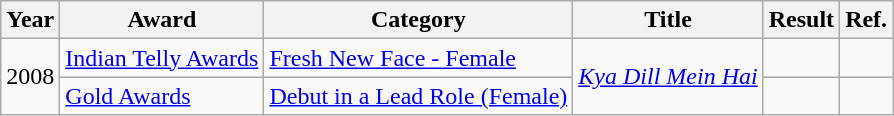<table class="wikitable">
<tr>
<th>Year</th>
<th>Award</th>
<th>Category</th>
<th>Title</th>
<th>Result</th>
<th>Ref.</th>
</tr>
<tr>
<td rowspan="2">2008</td>
<td><a href='#'>Indian Telly Awards</a></td>
<td><a href='#'>Fresh New Face - Female</a></td>
<td rowspan="2"><em><a href='#'>Kya Dill Mein Hai</a></em></td>
<td></td>
<td></td>
</tr>
<tr>
<td><a href='#'>Gold Awards</a></td>
<td><a href='#'>Debut in a Lead Role (Female)</a></td>
<td></td>
<td></td>
</tr>
</table>
